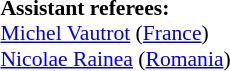<table width=50% style="font-size: 90%">
<tr>
<td><br><strong>Assistant referees:</strong>
<br><a href='#'>Michel Vautrot</a> (<a href='#'>France</a>)
<br><a href='#'>Nicolae Rainea</a> (<a href='#'>Romania</a>)</td>
</tr>
</table>
